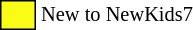<table class="toccolours" style="white-space: nowrap; font-size: 85%;">
<tr>
<td style="background:#fafc15; border: 1px solid black;">      </td>
<td>New to NewKids7</td>
</tr>
</table>
